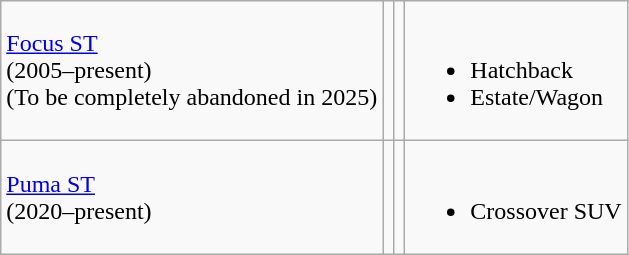<table class="wikitable">
<tr>
<td><a href='#'>Focus ST</a><br>(2005–present)<br>(To be completely abandoned in 2025)</td>
<td></td>
<td></td>
<td><br><ul><li>Hatchback</li><li>Estate/Wagon</li></ul></td>
</tr>
<tr>
<td><a href='#'>Puma ST</a><br>(2020–present)</td>
<td></td>
<td></td>
<td><br><ul><li>Crossover SUV</li></ul></td>
</tr>
</table>
